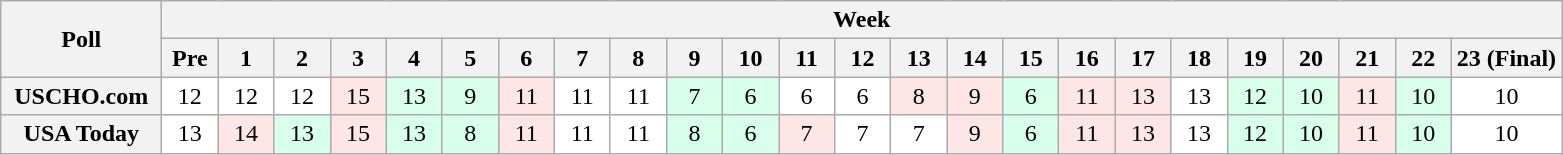<table class="wikitable" style="white-space:nowrap;">
<tr>
<th scope="col" width="100" rowspan="2">Poll</th>
<th colspan="25">Week</th>
</tr>
<tr>
<th scope="col" width="30">Pre</th>
<th scope="col" width="30">1</th>
<th scope="col" width="30">2</th>
<th scope="col" width="30">3</th>
<th scope="col" width="30">4</th>
<th scope="col" width="30">5</th>
<th scope="col" width="30">6</th>
<th scope="col" width="30">7</th>
<th scope="col" width="30">8</th>
<th scope="col" width="30">9</th>
<th scope="col" width="30">10</th>
<th scope="col" width="30">11</th>
<th scope="col" width="30">12</th>
<th scope="col" width="30">13</th>
<th scope="col" width="30">14</th>
<th scope="col" width="30">15</th>
<th scope="col" width="30">16</th>
<th scope="col" width="30">17</th>
<th scope="col" width="30">18</th>
<th scope="col" width="30">19</th>
<th scope="col" width="30">20</th>
<th scope="col" width="30">21</th>
<th scope="col" width="30">22</th>
<th scope="col" width="30">23 (Final)</th>
</tr>
<tr style="text-align:center;">
<th>USCHO.com</th>
<td bgcolor=FFFFFF>12</td>
<td bgcolor=FFFFFF>12</td>
<td bgcolor=FFFFFF>12</td>
<td bgcolor=FFE6E6>15</td>
<td bgcolor=D8FFEB>13</td>
<td bgcolor=D8FFEB>9</td>
<td bgcolor=FFE6E6>11</td>
<td bgcolor=FFFFFF>11</td>
<td bgcolor=FFFFFF>11</td>
<td bgcolor=D8FFEB>7</td>
<td bgcolor=D8FFEB>6</td>
<td bgcolor=FFFFFF>6</td>
<td bgcolor=FFFFFF>6</td>
<td bgcolor=FFE6E6>8</td>
<td bgcolor=FFE6E6>9</td>
<td bgcolor=D8FFEB>6</td>
<td bgcolor=FFE6E6>11</td>
<td bgcolor=FFE6E6>13</td>
<td bgcolor=FFFFFF>13</td>
<td bgcolor=D8FFEB>12</td>
<td bgcolor=D8FFEB>10</td>
<td bgcolor=FFE6E6>11</td>
<td bgcolor=D8FFEB>10</td>
<td bgcolor=FFFFFF>10</td>
</tr>
<tr style="text-align:center;">
<th>USA Today</th>
<td bgcolor=FFFFFF>13</td>
<td bgcolor=FFE6E6>14</td>
<td bgcolor=D8FFEB>13</td>
<td bgcolor=FFE6E6>15</td>
<td bgcolor=D8FFEB>13</td>
<td bgcolor=D8FFEB>8</td>
<td bgcolor=FFE6E6>11</td>
<td bgcolor=FFFFFF>11</td>
<td bgcolor=FFFFFF>11</td>
<td bgcolor=D8FFEB>8</td>
<td bgcolor=D8FFEB>6</td>
<td bgcolor=FFE6E6>7</td>
<td bgcolor=FFFFFF>7</td>
<td bgcolor=FFFFFF>7</td>
<td bgcolor=FFE6E6>9</td>
<td bgcolor=D8FFEB>6</td>
<td bgcolor=FFE6E6>11</td>
<td bgcolor=FFE6E6>13</td>
<td bgcolor=FFFFFF>13</td>
<td bgcolor=D8FFEB>12</td>
<td bgcolor=D8FFEB>10</td>
<td bgcolor=FFE6E6>11</td>
<td bgcolor=D8FFEB>10</td>
<td bgcolor=FFFFFF>10</td>
</tr>
</table>
